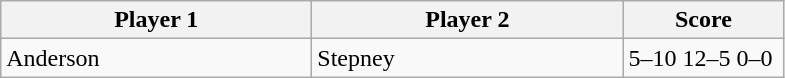<table class="wikitable" style="font-size: 100%">
<tr>
<th width=200>Player 1</th>
<th width=200>Player 2</th>
<th width=100>Score</th>
</tr>
<tr>
<td>Anderson</td>
<td>Stepney</td>
<td>5–10 12–5 0–0</td>
</tr>
</table>
